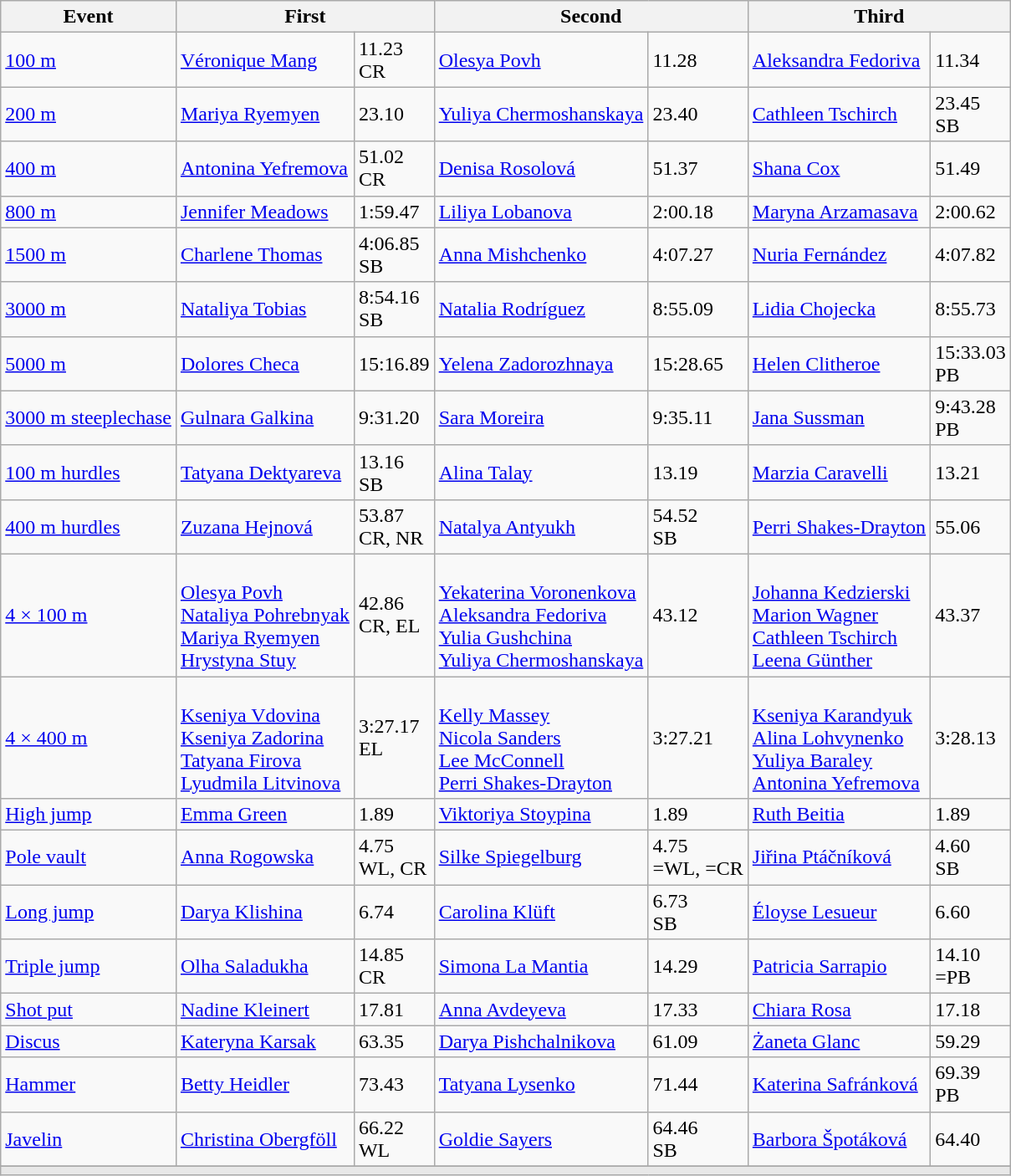<table class=wikitable>
<tr>
<th>Event</th>
<th colspan=2>First</th>
<th colspan=2>Second</th>
<th colspan=2>Third</th>
</tr>
<tr>
<td><a href='#'>100 m</a><br></td>
<td><a href='#'>Véronique Mang</a> <br> </td>
<td>11.23 <br> CR</td>
<td><a href='#'>Olesya Povh</a> <br> </td>
<td>11.28</td>
<td><a href='#'>Aleksandra Fedoriva</a> <br> </td>
<td>11.34</td>
</tr>
<tr>
<td><a href='#'>200 m</a><br></td>
<td><a href='#'>Mariya Ryemyen</a> <br> </td>
<td>23.10</td>
<td><a href='#'>Yuliya Chermoshanskaya</a> <br> </td>
<td>23.40</td>
<td><a href='#'>Cathleen Tschirch</a> <br> </td>
<td>23.45 <br> SB</td>
</tr>
<tr>
<td><a href='#'>400 m</a><br></td>
<td><a href='#'>Antonina Yefremova</a> <br> </td>
<td>51.02 <br> CR</td>
<td><a href='#'>Denisa Rosolová</a> <br> </td>
<td>51.37</td>
<td><a href='#'>Shana Cox</a> <br> </td>
<td>51.49</td>
</tr>
<tr>
<td><a href='#'>800 m</a><br></td>
<td><a href='#'>Jennifer Meadows</a> <br> </td>
<td>1:59.47</td>
<td><a href='#'>Liliya Lobanova</a> <br> </td>
<td>2:00.18</td>
<td><a href='#'>Maryna Arzamasava</a> <br> </td>
<td>2:00.62</td>
</tr>
<tr>
<td><a href='#'>1500 m</a><br></td>
<td><a href='#'>Charlene Thomas</a> <br> </td>
<td>4:06.85 <br> SB</td>
<td><a href='#'>Anna Mishchenko</a> <br> </td>
<td>4:07.27</td>
<td><a href='#'>Nuria Fernández</a> <br> </td>
<td>4:07.82</td>
</tr>
<tr>
<td><a href='#'>3000 m</a><br></td>
<td><a href='#'>Nataliya Tobias</a> <br> </td>
<td>8:54.16 <br> SB</td>
<td><a href='#'>Natalia Rodríguez</a> <br> </td>
<td>8:55.09</td>
<td><a href='#'>Lidia Chojecka</a> <br> </td>
<td>8:55.73</td>
</tr>
<tr>
<td><a href='#'>5000 m</a><br></td>
<td><a href='#'>Dolores Checa</a> <br> </td>
<td>15:16.89</td>
<td><a href='#'>Yelena Zadorozhnaya</a> <br> </td>
<td>15:28.65</td>
<td><a href='#'>Helen Clitheroe</a> <br> </td>
<td>15:33.03 <br> PB</td>
</tr>
<tr>
<td><a href='#'>3000 m steeplechase</a><br></td>
<td><a href='#'>Gulnara Galkina</a> <br> </td>
<td>9:31.20</td>
<td><a href='#'>Sara Moreira</a> <br> </td>
<td>9:35.11</td>
<td><a href='#'>Jana Sussman</a> <br> </td>
<td>9:43.28 <br> PB</td>
</tr>
<tr>
<td><a href='#'>100 m hurdles</a><br></td>
<td><a href='#'>Tatyana Dektyareva</a> <br> </td>
<td>13.16 <br> SB</td>
<td><a href='#'>Alina Talay</a> <br> </td>
<td>13.19</td>
<td><a href='#'>Marzia Caravelli</a> <br> </td>
<td>13.21</td>
</tr>
<tr>
<td><a href='#'>400 m hurdles</a><br></td>
<td><a href='#'>Zuzana Hejnová</a> <br> </td>
<td>53.87 <br> CR, NR</td>
<td><a href='#'>Natalya Antyukh</a> <br> </td>
<td>54.52 <br> SB</td>
<td><a href='#'>Perri Shakes-Drayton</a> <br> </td>
<td>55.06</td>
</tr>
<tr>
<td><a href='#'>4 × 100 m</a><br></td>
<td> <br> <a href='#'>Olesya Povh</a> <br> <a href='#'>Nataliya Pohrebnyak</a> <br> <a href='#'>Mariya Ryemyen</a> <br> <a href='#'>Hrystyna Stuy</a></td>
<td>42.86 <br> CR, EL</td>
<td> <br> <a href='#'>Yekaterina Voronenkova</a> <br> <a href='#'>Aleksandra Fedoriva</a> <br> <a href='#'>Yulia Gushchina</a> <br> <a href='#'>Yuliya Chermoshanskaya</a></td>
<td>43.12</td>
<td> <br> <a href='#'>Johanna Kedzierski</a> <br> <a href='#'>Marion Wagner</a> <br> <a href='#'>Cathleen Tschirch</a> <br> <a href='#'>Leena Günther</a></td>
<td>43.37</td>
</tr>
<tr>
<td><a href='#'>4 × 400 m</a><br></td>
<td> <br> <a href='#'>Kseniya Vdovina</a> <br> <a href='#'>Kseniya Zadorina</a> <br> <a href='#'>Tatyana Firova</a> <br> <a href='#'>Lyudmila Litvinova</a></td>
<td>3:27.17 <br> EL</td>
<td> <br> <a href='#'>Kelly Massey</a> <br> <a href='#'>Nicola Sanders</a> <br> <a href='#'>Lee McConnell</a> <br> <a href='#'>Perri Shakes-Drayton</a></td>
<td>3:27.21</td>
<td> <br> <a href='#'>Kseniya Karandyuk</a> <br> <a href='#'>Alina Lohvynenko</a> <br> <a href='#'>Yuliya Baraley</a> <br> <a href='#'>Antonina Yefremova</a></td>
<td>3:28.13</td>
</tr>
<tr>
<td><a href='#'>High jump</a><br></td>
<td><a href='#'>Emma Green</a> <br></td>
<td>1.89</td>
<td><a href='#'>Viktoriya Stoypina</a> <br></td>
<td>1.89</td>
<td><a href='#'>Ruth Beitia</a> <br></td>
<td>1.89</td>
</tr>
<tr>
<td><a href='#'>Pole vault</a><br></td>
<td><a href='#'>Anna Rogowska</a> <br></td>
<td>4.75 <br> WL, CR</td>
<td><a href='#'>Silke Spiegelburg</a> <br></td>
<td>4.75 <br> =WL, =CR</td>
<td><a href='#'>Jiřina Ptáčníková</a> <br></td>
<td>4.60 <br>SB</td>
</tr>
<tr>
<td><a href='#'>Long jump</a><br></td>
<td><a href='#'>Darya Klishina</a> <br></td>
<td>6.74</td>
<td><a href='#'>Carolina Klüft</a> <br></td>
<td>6.73 <br> SB</td>
<td><a href='#'>Éloyse Lesueur</a> <br></td>
<td>6.60</td>
</tr>
<tr>
<td><a href='#'>Triple jump</a><br></td>
<td><a href='#'>Olha Saladukha</a> <br></td>
<td>14.85 <br> CR</td>
<td><a href='#'>Simona La Mantia</a> <br></td>
<td>14.29</td>
<td><a href='#'>Patricia Sarrapio</a> <br></td>
<td>14.10 <br>=PB</td>
</tr>
<tr>
<td><a href='#'>Shot put</a><br></td>
<td><a href='#'>Nadine Kleinert</a> <br></td>
<td>17.81</td>
<td><a href='#'>Anna Avdeyeva</a> <br></td>
<td>17.33</td>
<td><a href='#'>Chiara Rosa</a> <br></td>
<td>17.18</td>
</tr>
<tr>
<td><a href='#'>Discus</a><br></td>
<td><a href='#'>Kateryna Karsak</a> <br></td>
<td>63.35</td>
<td><a href='#'>Darya Pishchalnikova</a> <br></td>
<td>61.09</td>
<td><a href='#'>Żaneta Glanc</a> <br></td>
<td>59.29</td>
</tr>
<tr>
<td><a href='#'>Hammer</a><br></td>
<td><a href='#'>Betty Heidler</a> <br></td>
<td>73.43</td>
<td><a href='#'>Tatyana Lysenko</a> <br></td>
<td>71.44</td>
<td><a href='#'>Katerina Safránková</a> <br></td>
<td>69.39 <br>PB</td>
</tr>
<tr>
<td><a href='#'>Javelin</a><br></td>
<td><a href='#'>Christina Obergföll</a> <br></td>
<td>66.22 <br> WL</td>
<td><a href='#'>Goldie Sayers</a> <br></td>
<td>64.46 <br> SB</td>
<td><a href='#'>Barbora Špotáková</a> <br></td>
<td>64.40</td>
</tr>
<tr>
</tr>
<tr bgcolor= e8e8e8>
<td colspan=7></td>
</tr>
</table>
